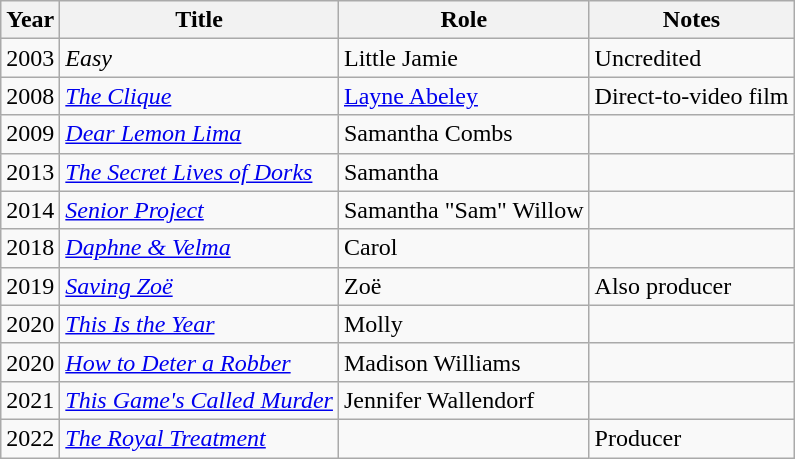<table class="wikitable sortable">
<tr>
<th>Year</th>
<th>Title</th>
<th>Role</th>
<th class="unsortable">Notes</th>
</tr>
<tr>
<td>2003</td>
<td><em>Easy</em></td>
<td>Little Jamie</td>
<td>Uncredited</td>
</tr>
<tr>
<td>2008</td>
<td><em><a href='#'>The Clique</a></em></td>
<td><a href='#'>Layne Abeley</a></td>
<td>Direct-to-video film</td>
</tr>
<tr>
<td>2009</td>
<td><em><a href='#'>Dear Lemon Lima</a></em></td>
<td>Samantha Combs</td>
<td></td>
</tr>
<tr>
<td>2013</td>
<td><em><a href='#'>The Secret Lives of Dorks</a></em></td>
<td>Samantha</td>
<td></td>
</tr>
<tr>
<td>2014</td>
<td><em><a href='#'>Senior Project</a></em></td>
<td>Samantha "Sam" Willow</td>
<td></td>
</tr>
<tr>
<td>2018</td>
<td><em><a href='#'>Daphne & Velma</a></em></td>
<td>Carol</td>
<td></td>
</tr>
<tr>
<td>2019</td>
<td><em><a href='#'>Saving Zoë</a></em></td>
<td>Zoë</td>
<td>Also producer</td>
</tr>
<tr>
<td>2020</td>
<td><em><a href='#'>This Is the Year</a></em></td>
<td>Molly</td>
<td></td>
</tr>
<tr>
<td>2020</td>
<td><em><a href='#'>How to Deter a Robber</a></em></td>
<td>Madison Williams</td>
<td></td>
</tr>
<tr>
<td>2021</td>
<td><em><a href='#'>This Game's Called Murder</a></em></td>
<td>Jennifer Wallendorf</td>
<td></td>
</tr>
<tr>
<td>2022</td>
<td><em><a href='#'>The Royal Treatment</a></em></td>
<td></td>
<td>Producer</td>
</tr>
</table>
